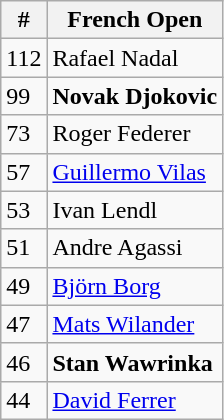<table class="wikitable" style="display:inline-table;">
<tr>
<th>#</th>
<th>French Open</th>
</tr>
<tr>
<td>112</td>
<td> Rafael Nadal</td>
</tr>
<tr>
<td>99</td>
<td><strong> Novak Djokovic</strong></td>
</tr>
<tr>
<td>73</td>
<td> Roger Federer</td>
</tr>
<tr>
<td>57</td>
<td> <a href='#'>Guillermo Vilas</a></td>
</tr>
<tr>
<td>53</td>
<td> Ivan Lendl</td>
</tr>
<tr>
<td>51</td>
<td> Andre Agassi</td>
</tr>
<tr>
<td>49</td>
<td> <a href='#'>Björn Borg</a></td>
</tr>
<tr>
<td>47</td>
<td> <a href='#'>Mats Wilander</a></td>
</tr>
<tr>
<td>46</td>
<td><strong> Stan Wawrinka</strong></td>
</tr>
<tr>
<td>44</td>
<td> <a href='#'>David Ferrer</a></td>
</tr>
</table>
